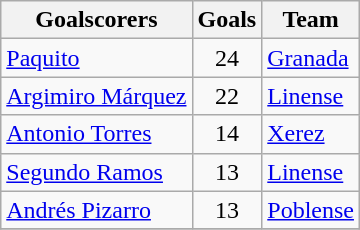<table class="wikitable sortable">
<tr>
<th>Goalscorers</th>
<th>Goals</th>
<th>Team</th>
</tr>
<tr>
<td> <a href='#'>Paquito</a></td>
<td style="text-align:center;">24</td>
<td><a href='#'>Granada</a></td>
</tr>
<tr>
<td> <a href='#'>Argimiro Márquez</a></td>
<td style="text-align:center;">22</td>
<td><a href='#'>Linense</a></td>
</tr>
<tr>
<td> <a href='#'>Antonio Torres</a></td>
<td style="text-align:center;">14</td>
<td><a href='#'>Xerez</a></td>
</tr>
<tr>
<td> <a href='#'>Segundo Ramos</a></td>
<td style="text-align:center;">13</td>
<td><a href='#'>Linense</a></td>
</tr>
<tr>
<td> <a href='#'>Andrés Pizarro</a></td>
<td style="text-align:center;">13</td>
<td><a href='#'>Poblense</a></td>
</tr>
<tr>
</tr>
</table>
